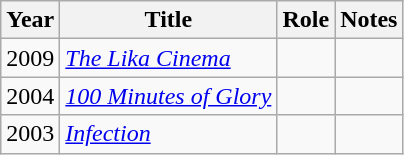<table class="wikitable sortable">
<tr>
<th>Year</th>
<th>Title</th>
<th>Role</th>
<th class="unsortable">Notes</th>
</tr>
<tr>
<td>2009</td>
<td><em><a href='#'>The Lika Cinema</a></em></td>
<td></td>
<td></td>
</tr>
<tr>
<td>2004</td>
<td><em><a href='#'>100 Minutes of Glory</a></em></td>
<td></td>
<td></td>
</tr>
<tr>
<td>2003</td>
<td><em><a href='#'>Infection</a></em></td>
<td></td>
<td></td>
</tr>
</table>
